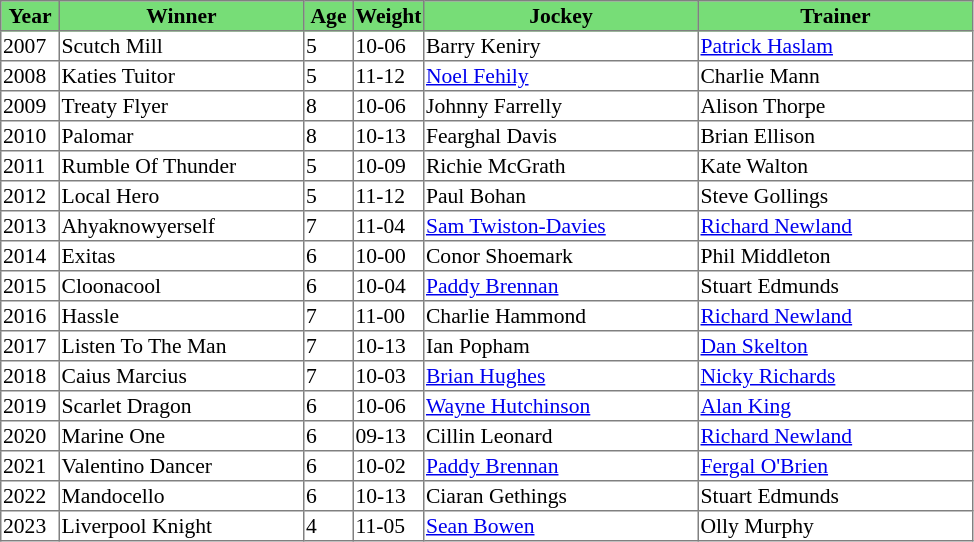<table class = "sortable" | border="1" style="border-collapse: collapse; font-size:90%">
<tr bgcolor="#77dd77" align="center">
<th style="width:36px"><strong>Year</strong></th>
<th style="width:160px"><strong>Winner</strong></th>
<th style="width:30px"><strong>Age</strong></th>
<th style="width:40px"><strong>Weight</strong></th>
<th style="width:180px"><strong>Jockey</strong></th>
<th style="width:180px"><strong>Trainer</strong></th>
</tr>
<tr>
<td>2007</td>
<td>Scutch Mill</td>
<td>5</td>
<td>10-06</td>
<td>Barry Keniry</td>
<td><a href='#'>Patrick Haslam</a></td>
</tr>
<tr>
<td>2008</td>
<td>Katies Tuitor</td>
<td>5</td>
<td>11-12</td>
<td><a href='#'>Noel Fehily</a></td>
<td>Charlie Mann</td>
</tr>
<tr>
<td>2009</td>
<td>Treaty Flyer</td>
<td>8</td>
<td>10-06</td>
<td>Johnny Farrelly</td>
<td>Alison Thorpe</td>
</tr>
<tr>
<td>2010</td>
<td>Palomar</td>
<td>8</td>
<td>10-13</td>
<td>Fearghal Davis</td>
<td>Brian Ellison</td>
</tr>
<tr>
<td>2011</td>
<td>Rumble Of Thunder</td>
<td>5</td>
<td>10-09</td>
<td>Richie McGrath</td>
<td>Kate Walton</td>
</tr>
<tr>
<td>2012</td>
<td>Local Hero</td>
<td>5</td>
<td>11-12</td>
<td>Paul Bohan</td>
<td>Steve Gollings</td>
</tr>
<tr>
<td>2013</td>
<td>Ahyaknowyerself</td>
<td>7</td>
<td>11-04</td>
<td><a href='#'>Sam Twiston-Davies</a></td>
<td><a href='#'>Richard Newland</a></td>
</tr>
<tr>
<td>2014</td>
<td>Exitas</td>
<td>6</td>
<td>10-00</td>
<td>Conor Shoemark</td>
<td>Phil Middleton</td>
</tr>
<tr>
<td>2015</td>
<td>Cloonacool</td>
<td>6</td>
<td>10-04</td>
<td><a href='#'>Paddy Brennan</a></td>
<td>Stuart Edmunds</td>
</tr>
<tr>
<td>2016</td>
<td>Hassle</td>
<td>7</td>
<td>11-00</td>
<td>Charlie Hammond</td>
<td><a href='#'>Richard Newland</a></td>
</tr>
<tr>
<td>2017</td>
<td>Listen To The Man</td>
<td>7</td>
<td>10-13</td>
<td>Ian Popham</td>
<td><a href='#'>Dan Skelton</a></td>
</tr>
<tr>
<td>2018</td>
<td>Caius Marcius</td>
<td>7</td>
<td>10-03</td>
<td><a href='#'>Brian Hughes</a></td>
<td><a href='#'>Nicky Richards</a></td>
</tr>
<tr>
<td>2019</td>
<td>Scarlet Dragon</td>
<td>6</td>
<td>10-06</td>
<td><a href='#'>Wayne Hutchinson</a></td>
<td><a href='#'>Alan King</a></td>
</tr>
<tr>
<td>2020</td>
<td>Marine One</td>
<td>6</td>
<td>09-13</td>
<td>Cillin Leonard</td>
<td><a href='#'>Richard Newland</a></td>
</tr>
<tr>
<td>2021</td>
<td>Valentino Dancer</td>
<td>6</td>
<td>10-02</td>
<td><a href='#'>Paddy Brennan</a></td>
<td><a href='#'>Fergal O'Brien</a></td>
</tr>
<tr>
<td>2022</td>
<td>Mandocello</td>
<td>6</td>
<td>10-13</td>
<td>Ciaran Gethings</td>
<td>Stuart Edmunds</td>
</tr>
<tr>
<td>2023</td>
<td>Liverpool Knight</td>
<td>4</td>
<td>11-05</td>
<td><a href='#'>Sean Bowen</a></td>
<td>Olly Murphy</td>
</tr>
</table>
